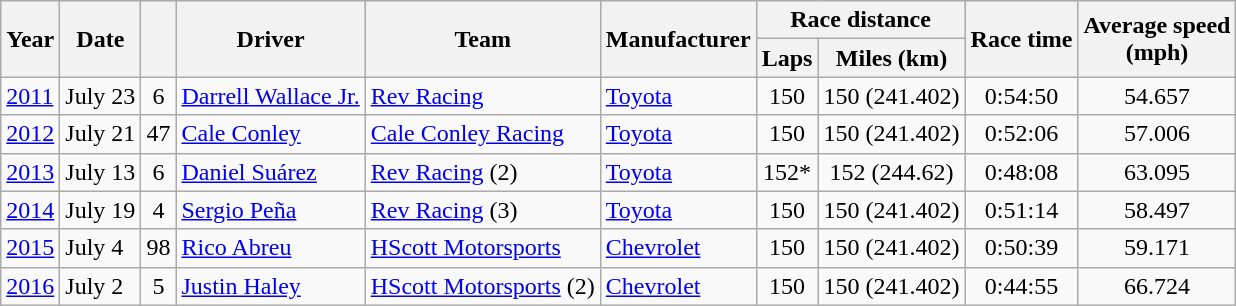<table class="wikitable">
<tr>
<th rowspan="2">Year</th>
<th rowspan="2">Date</th>
<th rowspan="2"></th>
<th rowspan="2">Driver</th>
<th rowspan="2">Team</th>
<th rowspan="2">Manufacturer</th>
<th colspan="2">Race distance</th>
<th rowspan="2">Race time</th>
<th rowspan="2">Average speed<br>(mph)</th>
</tr>
<tr>
<th>Laps</th>
<th>Miles (km)</th>
</tr>
<tr>
<td><a href='#'>2011</a></td>
<td>July 23</td>
<td align="center">6</td>
<td><a href='#'>Darrell Wallace Jr.</a></td>
<td><a href='#'>Rev Racing</a></td>
<td><a href='#'>Toyota</a></td>
<td align="center">150</td>
<td align="center">150 (241.402)</td>
<td align="center">0:54:50</td>
<td align="center">54.657</td>
</tr>
<tr>
<td><a href='#'>2012</a></td>
<td>July 21</td>
<td align="center">47</td>
<td><a href='#'>Cale Conley</a></td>
<td><a href='#'>Cale Conley Racing</a></td>
<td><a href='#'>Toyota</a></td>
<td align="center">150</td>
<td align="center">150 (241.402)</td>
<td align="center">0:52:06</td>
<td align="center">57.006</td>
</tr>
<tr>
<td><a href='#'>2013</a></td>
<td>July 13</td>
<td align="center">6</td>
<td><a href='#'>Daniel Suárez</a></td>
<td><a href='#'>Rev Racing</a> (2)</td>
<td><a href='#'>Toyota</a></td>
<td align="center">152*</td>
<td align="center">152 (244.62)</td>
<td align="center">0:48:08</td>
<td align="center">63.095</td>
</tr>
<tr>
<td><a href='#'>2014</a></td>
<td>July 19</td>
<td align="center">4</td>
<td><a href='#'>Sergio Peña</a></td>
<td><a href='#'>Rev Racing</a> (3)</td>
<td><a href='#'>Toyota</a></td>
<td align="center">150</td>
<td align="center">150 (241.402)</td>
<td align="center">0:51:14</td>
<td align="center">58.497</td>
</tr>
<tr>
<td><a href='#'>2015</a></td>
<td>July 4</td>
<td align="center">98</td>
<td><a href='#'>Rico Abreu</a></td>
<td><a href='#'>HScott Motorsports</a></td>
<td><a href='#'>Chevrolet</a></td>
<td align="center">150</td>
<td align="center">150 (241.402)</td>
<td align="center">0:50:39</td>
<td align="center">59.171</td>
</tr>
<tr>
<td><a href='#'>2016</a></td>
<td>July 2</td>
<td align="center">5</td>
<td><a href='#'>Justin Haley</a></td>
<td><a href='#'>HScott Motorsports</a> (2)</td>
<td><a href='#'>Chevrolet</a></td>
<td align="center">150</td>
<td align="center">150 (241.402)</td>
<td align="center">0:44:55</td>
<td align="center">66.724</td>
</tr>
</table>
